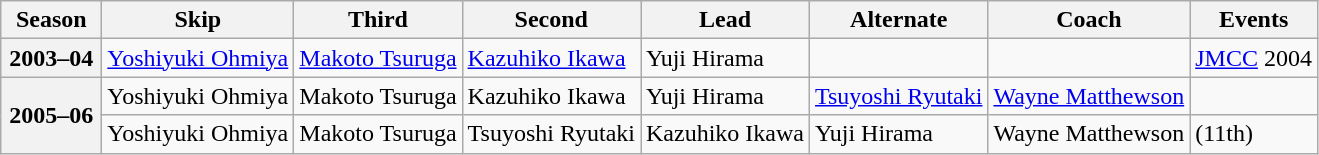<table class="wikitable">
<tr>
<th scope="col" width=60>Season</th>
<th scope="col">Skip</th>
<th scope="col">Third</th>
<th scope="col">Second</th>
<th scope="col">Lead</th>
<th scope="col">Alternate</th>
<th scope="col">Coach</th>
<th scope="col">Events</th>
</tr>
<tr>
<th scope="row">2003–04</th>
<td><a href='#'>Yoshiyuki Ohmiya</a></td>
<td><a href='#'>Makoto Tsuruga</a></td>
<td><a href='#'>Kazuhiko Ikawa</a></td>
<td>Yuji Hirama</td>
<td></td>
<td></td>
<td><a href='#'>JMCC</a> 2004 </td>
</tr>
<tr>
<th scope="row" rowspan=2>2005–06</th>
<td>Yoshiyuki Ohmiya</td>
<td>Makoto Tsuruga</td>
<td>Kazuhiko Ikawa</td>
<td>Yuji Hirama</td>
<td><a href='#'>Tsuyoshi Ryutaki</a></td>
<td><a href='#'>Wayne Matthewson</a></td>
<td> </td>
</tr>
<tr>
<td>Yoshiyuki Ohmiya</td>
<td>Makoto Tsuruga</td>
<td>Tsuyoshi Ryutaki</td>
<td>Kazuhiko Ikawa</td>
<td>Yuji Hirama</td>
<td>Wayne Matthewson</td>
<td> (11th)</td>
</tr>
</table>
